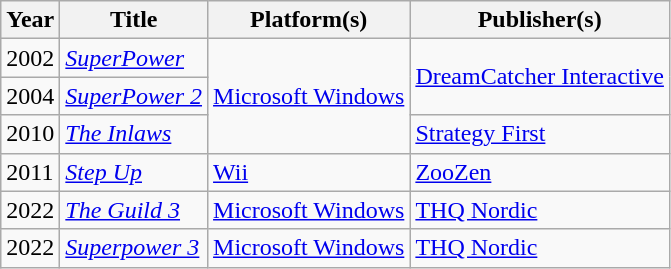<table class="wikitable sortable">
<tr>
<th>Year</th>
<th>Title</th>
<th>Platform(s)</th>
<th>Publisher(s)</th>
</tr>
<tr>
<td>2002</td>
<td><em><a href='#'>SuperPower</a></em></td>
<td rowspan="3"><a href='#'>Microsoft Windows</a></td>
<td rowspan="2"><a href='#'>DreamCatcher Interactive</a></td>
</tr>
<tr>
<td>2004</td>
<td><em><a href='#'>SuperPower 2</a></em></td>
</tr>
<tr>
<td>2010</td>
<td><em><a href='#'>The Inlaws</a></em></td>
<td><a href='#'>Strategy First</a></td>
</tr>
<tr>
<td>2011</td>
<td><em><a href='#'>Step Up</a></em></td>
<td><a href='#'>Wii</a></td>
<td><a href='#'>ZooZen</a></td>
</tr>
<tr>
<td>2022</td>
<td><em><a href='#'>The Guild 3</a></em></td>
<td><a href='#'>Microsoft Windows</a></td>
<td><a href='#'>THQ Nordic</a></td>
</tr>
<tr>
<td>2022</td>
<td><em><a href='#'>Superpower 3</a></em></td>
<td><a href='#'>Microsoft Windows</a></td>
<td><a href='#'>THQ Nordic</a></td>
</tr>
</table>
